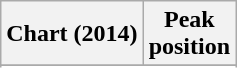<table class="wikitable sortable plainrowheaders" style="text-align:center">
<tr>
<th scope="col">Chart (2014)</th>
<th scope="col">Peak<br>position</th>
</tr>
<tr>
</tr>
<tr>
</tr>
<tr>
</tr>
</table>
